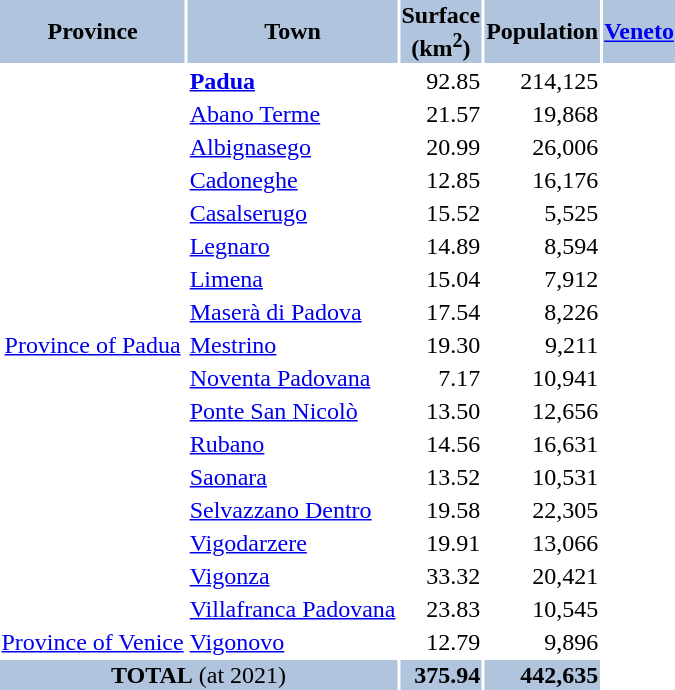<table>
<tr bgcolor="lightsteelblue">
<th align=center>Province</th>
<th align=center>Town</th>
<th align=center>Surface<br>(km<sup>2</sup>)</th>
<th align=center>Population</th>
<td colspan=4 align=center><strong><a href='#'>Veneto</a></strong></td>
</tr>
<tr>
<td rowspan=17 align=center><a href='#'>Province of Padua</a></td>
<td><strong><a href='#'>Padua</a></strong></td>
<td align=right>92.85</td>
<td align=right>214,125</td>
</tr>
<tr>
<td><a href='#'>Abano Terme</a></td>
<td align=right>21.57</td>
<td align=right>19,868</td>
</tr>
<tr>
<td><a href='#'>Albignasego</a></td>
<td align=right>20.99</td>
<td align=right>26,006</td>
</tr>
<tr>
<td><a href='#'>Cadoneghe</a></td>
<td align=right>12.85</td>
<td align=right>16,176</td>
</tr>
<tr>
<td><a href='#'>Casalserugo</a></td>
<td align=right>15.52</td>
<td align=right>5,525</td>
</tr>
<tr>
<td><a href='#'>Legnaro</a></td>
<td align=right>14.89</td>
<td align=right>8,594</td>
</tr>
<tr>
<td><a href='#'>Limena</a></td>
<td align=right>15.04</td>
<td align=right>7,912</td>
</tr>
<tr>
<td><a href='#'>Maserà di Padova</a></td>
<td align=right>17.54</td>
<td align=right>8,226</td>
</tr>
<tr>
<td><a href='#'>Mestrino</a></td>
<td align=right>19.30</td>
<td align=right>9,211</td>
</tr>
<tr>
<td><a href='#'>Noventa Padovana</a></td>
<td align=right>7.17</td>
<td align=right>10,941</td>
</tr>
<tr>
<td><a href='#'>Ponte San Nicolò</a></td>
<td align=right>13.50</td>
<td align=right>12,656</td>
</tr>
<tr>
<td><a href='#'>Rubano</a></td>
<td align=right>14.56</td>
<td align=right>16,631</td>
</tr>
<tr>
<td><a href='#'>Saonara</a></td>
<td align=right>13.52</td>
<td align=right>10,531</td>
</tr>
<tr>
<td><a href='#'>Selvazzano Dentro</a></td>
<td align=right>19.58</td>
<td align=right>22,305</td>
</tr>
<tr>
<td><a href='#'>Vigodarzere</a></td>
<td align=right>19.91</td>
<td align=right>13,066</td>
</tr>
<tr>
<td><a href='#'>Vigonza</a></td>
<td align=right>33.32</td>
<td align=right>20,421</td>
</tr>
<tr>
<td><a href='#'>Villafranca Padovana</a></td>
<td align=right>23.83</td>
<td align=right>10,545</td>
</tr>
<tr>
<td rowspan=1 align=center><a href='#'>Province of Venice</a></td>
<td><a href='#'>Vigonovo</a></td>
<td align=right>12.79</td>
<td align=right>9,896</td>
</tr>
<tr bgcolor="lightsteelblue">
<td colspan=2 align=center><strong>TOTAL</strong> (at 2021)</td>
<td align=right><strong>375.94</strong></td>
<td align=right><strong>442,635</strong></td>
</tr>
</table>
